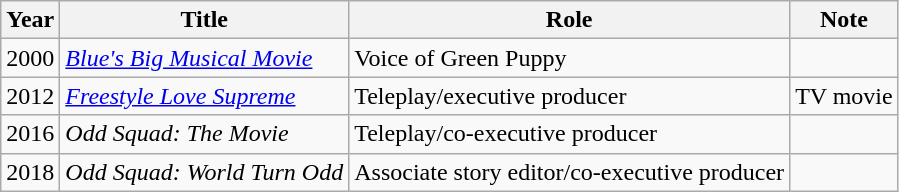<table class="wikitable sortable">
<tr>
<th>Year</th>
<th>Title</th>
<th>Role</th>
<th>Note</th>
</tr>
<tr>
<td>2000</td>
<td><em><a href='#'>Blue's Big Musical Movie</a></em></td>
<td>Voice of Green Puppy</td>
<td></td>
</tr>
<tr>
<td>2012</td>
<td><em><a href='#'>Freestyle Love Supreme</a></em></td>
<td>Teleplay/executive producer</td>
<td>TV movie</td>
</tr>
<tr>
<td>2016</td>
<td><em>Odd Squad: The Movie</em></td>
<td>Teleplay/co-executive producer</td>
<td></td>
</tr>
<tr>
<td>2018</td>
<td><em>Odd Squad: World Turn Odd</em></td>
<td>Associate story editor/co-executive producer</td>
<td></td>
</tr>
</table>
